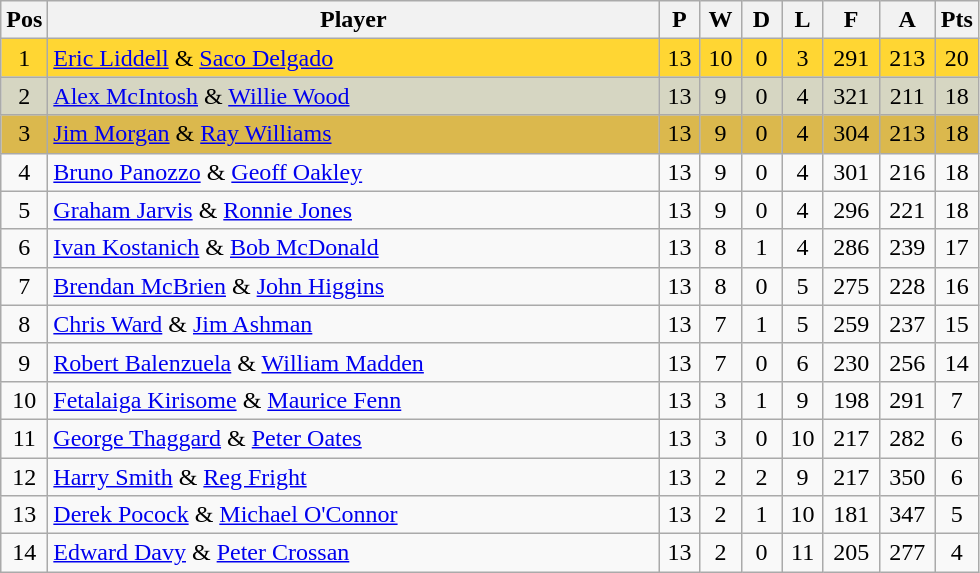<table class="wikitable" style="font-size: 100%">
<tr>
<th width=20>Pos</th>
<th width=400>Player</th>
<th width=20>P</th>
<th width=20>W</th>
<th width=20>D</th>
<th width=20>L</th>
<th width=30>F</th>
<th width=30>A</th>
<th width=20>Pts</th>
</tr>
<tr align=center style="background: #FFD633;">
<td>1</td>
<td align="left"> <a href='#'>Eric Liddell</a> & <a href='#'>Saco Delgado</a></td>
<td>13</td>
<td>10</td>
<td>0</td>
<td>3</td>
<td>291</td>
<td>213</td>
<td>20</td>
</tr>
<tr align=center style="background: #D6D6C2;">
<td>2</td>
<td align="left"> <a href='#'>Alex McIntosh</a> & <a href='#'>Willie Wood</a></td>
<td>13</td>
<td>9</td>
<td>0</td>
<td>4</td>
<td>321</td>
<td>211</td>
<td>18</td>
</tr>
<tr align=center style="background: #DBB84D;">
<td>3</td>
<td align="left"> <a href='#'>Jim Morgan</a> & <a href='#'>Ray Williams</a></td>
<td>13</td>
<td>9</td>
<td>0</td>
<td>4</td>
<td>304</td>
<td>213</td>
<td>18</td>
</tr>
<tr align=center>
<td>4</td>
<td align="left"> <a href='#'>Bruno Panozzo</a> & <a href='#'>Geoff Oakley</a></td>
<td>13</td>
<td>9</td>
<td>0</td>
<td>4</td>
<td>301</td>
<td>216</td>
<td>18</td>
</tr>
<tr align=center>
<td>5</td>
<td align="left"> <a href='#'>Graham Jarvis</a> & <a href='#'>Ronnie Jones</a></td>
<td>13</td>
<td>9</td>
<td>0</td>
<td>4</td>
<td>296</td>
<td>221</td>
<td>18</td>
</tr>
<tr align=center>
<td>6</td>
<td align="left"> <a href='#'>Ivan Kostanich</a> & <a href='#'>Bob McDonald</a></td>
<td>13</td>
<td>8</td>
<td>1</td>
<td>4</td>
<td>286</td>
<td>239</td>
<td>17</td>
</tr>
<tr align=center>
<td>7</td>
<td align="left"> <a href='#'>Brendan McBrien</a> & <a href='#'>John Higgins</a></td>
<td>13</td>
<td>8</td>
<td>0</td>
<td>5</td>
<td>275</td>
<td>228</td>
<td>16</td>
</tr>
<tr align=center>
<td>8</td>
<td align="left"> <a href='#'>Chris Ward</a> & <a href='#'>Jim Ashman</a></td>
<td>13</td>
<td>7</td>
<td>1</td>
<td>5</td>
<td>259</td>
<td>237</td>
<td>15</td>
</tr>
<tr align=center>
<td>9</td>
<td align="left"> <a href='#'>Robert Balenzuela</a> & <a href='#'>William Madden</a></td>
<td>13</td>
<td>7</td>
<td>0</td>
<td>6</td>
<td>230</td>
<td>256</td>
<td>14</td>
</tr>
<tr align=center>
<td>10</td>
<td align="left"> <a href='#'>Fetalaiga Kirisome</a> & <a href='#'>Maurice Fenn</a></td>
<td>13</td>
<td>3</td>
<td>1</td>
<td>9</td>
<td>198</td>
<td>291</td>
<td>7</td>
</tr>
<tr align=center>
<td>11</td>
<td align="left"> <a href='#'>George Thaggard</a> & <a href='#'>Peter Oates</a></td>
<td>13</td>
<td>3</td>
<td>0</td>
<td>10</td>
<td>217</td>
<td>282</td>
<td>6</td>
</tr>
<tr align=center>
<td>12</td>
<td align="left"> <a href='#'>Harry Smith</a> & <a href='#'>Reg Fright</a></td>
<td>13</td>
<td>2</td>
<td>2</td>
<td>9</td>
<td>217</td>
<td>350</td>
<td>6</td>
</tr>
<tr align=center>
<td>13</td>
<td align="left"> <a href='#'>Derek Pocock</a> & <a href='#'>Michael O'Connor</a></td>
<td>13</td>
<td>2</td>
<td>1</td>
<td>10</td>
<td>181</td>
<td>347</td>
<td>5</td>
</tr>
<tr align=center>
<td>14</td>
<td align="left"> <a href='#'>Edward Davy</a> & <a href='#'>Peter Crossan</a></td>
<td>13</td>
<td>2</td>
<td>0</td>
<td>11</td>
<td>205</td>
<td>277</td>
<td>4</td>
</tr>
</table>
